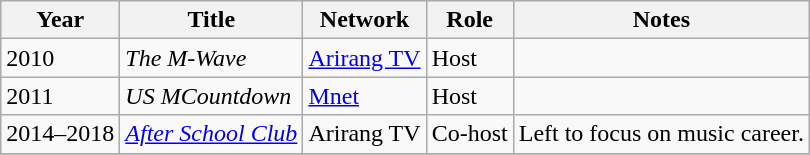<table class="wikitable">
<tr>
<th>Year</th>
<th>Title</th>
<th>Network</th>
<th>Role</th>
<th>Notes</th>
</tr>
<tr>
<td>2010</td>
<td><em>The M-Wave</em></td>
<td><a href='#'>Arirang TV</a></td>
<td>Host</td>
<td></td>
</tr>
<tr>
<td>2011</td>
<td><em>US MCountdown</em></td>
<td><a href='#'>Mnet</a></td>
<td>Host</td>
<td></td>
</tr>
<tr>
<td>2014–2018</td>
<td><em><a href='#'>After School Club</a></em></td>
<td>Arirang TV</td>
<td>Co-host</td>
<td>Left to focus on music career.</td>
</tr>
<tr>
</tr>
</table>
